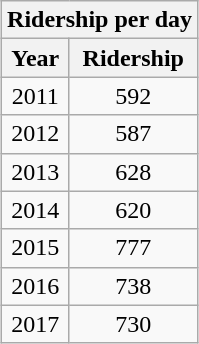<table class="wikitable" style="margin: 1em 0.2em; text-align: center;">
<tr>
<th colspan="2">Ridership per day </th>
</tr>
<tr>
<th>Year</th>
<th>Ridership</th>
</tr>
<tr>
<td>2011</td>
<td>592</td>
</tr>
<tr>
<td>2012</td>
<td>587</td>
</tr>
<tr>
<td>2013</td>
<td>628</td>
</tr>
<tr>
<td>2014</td>
<td>620</td>
</tr>
<tr>
<td>2015</td>
<td>777</td>
</tr>
<tr>
<td>2016</td>
<td>738</td>
</tr>
<tr>
<td>2017</td>
<td>730</td>
</tr>
</table>
